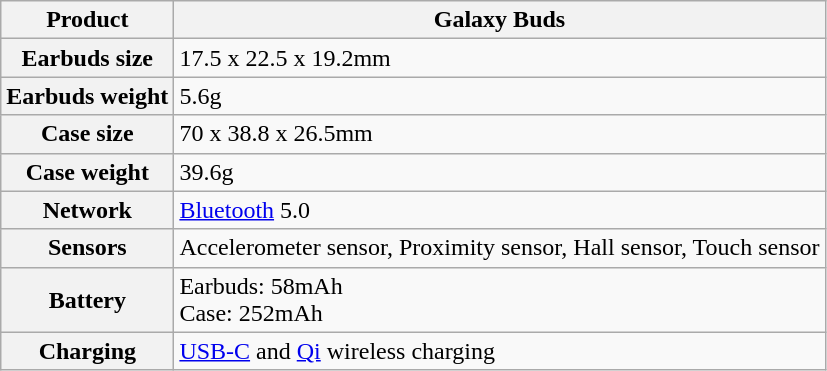<table class="wikitable">
<tr>
<th>Product</th>
<th>Galaxy Buds</th>
</tr>
<tr>
<th>Earbuds size</th>
<td>17.5 x 22.5 x 19.2mm</td>
</tr>
<tr>
<th>Earbuds weight</th>
<td>5.6g</td>
</tr>
<tr>
<th>Case size</th>
<td>70 x 38.8 x 26.5mm</td>
</tr>
<tr>
<th>Case weight</th>
<td>39.6g</td>
</tr>
<tr>
<th>Network</th>
<td><a href='#'>Bluetooth</a> 5.0</td>
</tr>
<tr>
<th>Sensors</th>
<td>Accelerometer sensor, Proximity sensor, Hall sensor, Touch sensor</td>
</tr>
<tr>
<th>Battery</th>
<td>Earbuds: 58mAh<br>Case: 252mAh</td>
</tr>
<tr>
<th>Charging</th>
<td><a href='#'>USB-C</a> and <a href='#'>Qi</a> wireless charging</td>
</tr>
</table>
